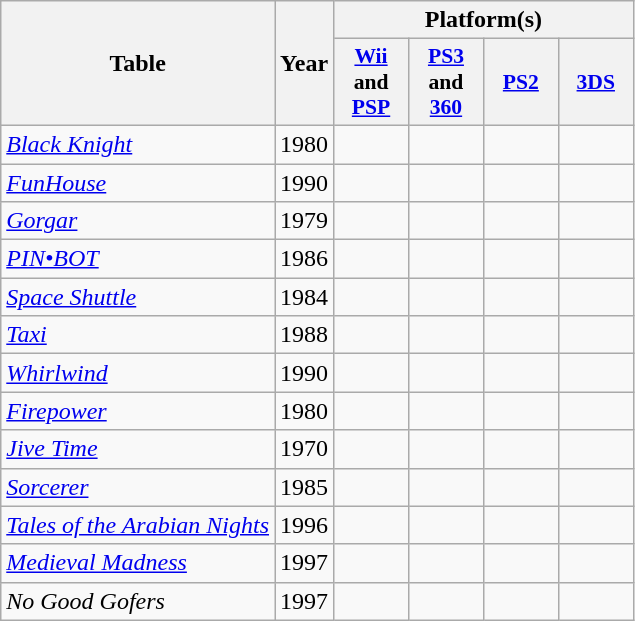<table class="wikitable sortable">
<tr>
<th rowspan="2">Table</th>
<th rowspan="2">Year</th>
<th colspan="4">Platform(s)</th>
</tr>
<tr>
<th style="width:3em; font-size:90%" class="unsortable"><a href='#'>Wii</a> and <a href='#'>PSP</a></th>
<th style="width:3em; font-size:90%" class="unsortable"><a href='#'>PS3</a> and <a href='#'>360</a></th>
<th style="width:3em; font-size:90%" class="unsortable"><a href='#'>PS2</a></th>
<th style="width:3em; font-size:90%" class="unsortable"><a href='#'>3DS</a></th>
</tr>
<tr>
<td><em><a href='#'>Black Knight</a></em></td>
<td>1980</td>
<td></td>
<td></td>
<td></td>
<td></td>
</tr>
<tr>
<td><em><a href='#'>FunHouse</a></em></td>
<td>1990</td>
<td></td>
<td></td>
<td></td>
<td></td>
</tr>
<tr>
<td><em><a href='#'>Gorgar</a></em></td>
<td>1979</td>
<td></td>
<td></td>
<td></td>
<td></td>
</tr>
<tr>
<td><em><a href='#'>PIN•BOT</a></em></td>
<td>1986</td>
<td></td>
<td></td>
<td></td>
<td></td>
</tr>
<tr>
<td><em><a href='#'>Space Shuttle</a></em></td>
<td>1984</td>
<td></td>
<td></td>
<td></td>
<td></td>
</tr>
<tr>
<td><em><a href='#'>Taxi</a></em></td>
<td>1988</td>
<td></td>
<td></td>
<td></td>
<td></td>
</tr>
<tr>
<td><em><a href='#'>Whirlwind</a></em></td>
<td>1990</td>
<td></td>
<td></td>
<td></td>
<td></td>
</tr>
<tr>
<td><em><a href='#'>Firepower</a></em></td>
<td>1980</td>
<td></td>
<td></td>
<td></td>
<td></td>
</tr>
<tr>
<td><em><a href='#'>Jive Time</a></em></td>
<td>1970</td>
<td></td>
<td></td>
<td></td>
<td></td>
</tr>
<tr>
<td><em><a href='#'>Sorcerer</a></em></td>
<td>1985</td>
<td></td>
<td></td>
<td></td>
<td></td>
</tr>
<tr>
<td><em><a href='#'>Tales of the Arabian Nights</a></em></td>
<td>1996</td>
<td></td>
<td></td>
<td></td>
<td></td>
</tr>
<tr>
<td><em><a href='#'>Medieval Madness</a></em></td>
<td>1997</td>
<td></td>
<td></td>
<td></td>
<td></td>
</tr>
<tr>
<td><em>No Good Gofers</em></td>
<td>1997</td>
<td></td>
<td></td>
<td></td>
<td></td>
</tr>
</table>
